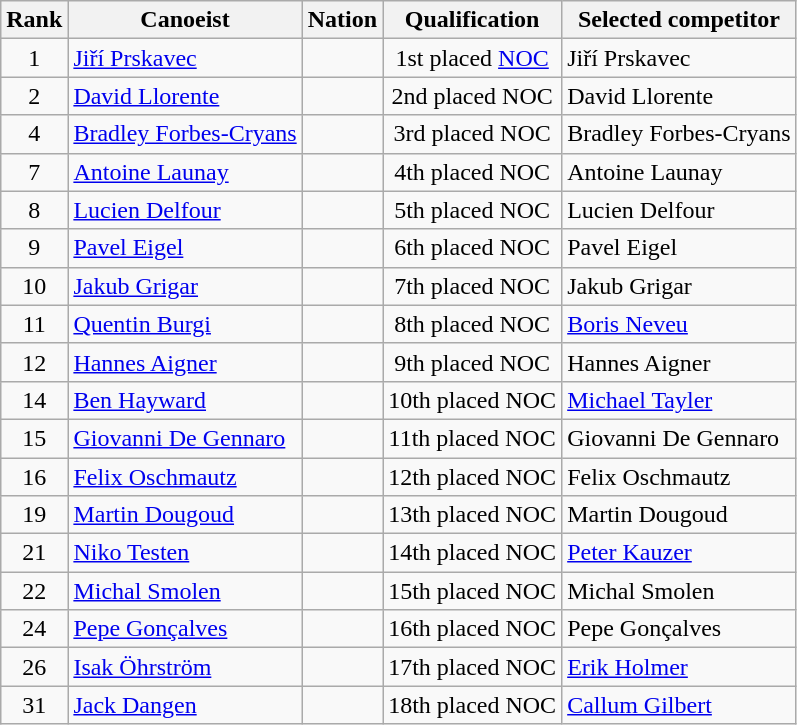<table class="wikitable sortable" style="text-align:center">
<tr>
<th>Rank</th>
<th>Canoeist</th>
<th>Nation</th>
<th>Qualification</th>
<th>Selected competitor</th>
</tr>
<tr>
<td>1</td>
<td align="left"><a href='#'>Jiří Prskavec</a></td>
<td align="left"></td>
<td>1st placed <a href='#'>NOC</a></td>
<td align="left">Jiří Prskavec</td>
</tr>
<tr>
<td>2</td>
<td align="left"><a href='#'>David Llorente</a></td>
<td align="left"></td>
<td>2nd placed NOC</td>
<td align="left">David Llorente</td>
</tr>
<tr>
<td>4</td>
<td align="left"><a href='#'>Bradley Forbes-Cryans</a></td>
<td align="left"></td>
<td>3rd placed NOC</td>
<td align="left">Bradley Forbes-Cryans</td>
</tr>
<tr>
<td>7</td>
<td align="left"><a href='#'>Antoine Launay</a></td>
<td align="left"></td>
<td>4th placed NOC</td>
<td align="left">Antoine Launay</td>
</tr>
<tr>
<td>8</td>
<td align="left"><a href='#'>Lucien Delfour</a></td>
<td align="left"></td>
<td>5th placed NOC</td>
<td align="left">Lucien Delfour</td>
</tr>
<tr>
<td>9</td>
<td align="left"><a href='#'>Pavel Eigel</a></td>
<td align="left"></td>
<td>6th placed NOC</td>
<td align="left">Pavel Eigel</td>
</tr>
<tr>
<td>10</td>
<td align="left"><a href='#'>Jakub Grigar</a></td>
<td align="left"></td>
<td>7th placed NOC</td>
<td align="left">Jakub Grigar</td>
</tr>
<tr>
<td>11</td>
<td align="left"><a href='#'>Quentin Burgi</a></td>
<td align="left"></td>
<td>8th placed NOC</td>
<td align="left"><a href='#'>Boris Neveu</a></td>
</tr>
<tr>
<td>12</td>
<td align="left"><a href='#'>Hannes Aigner</a></td>
<td align="left"></td>
<td>9th placed NOC</td>
<td align="left">Hannes Aigner</td>
</tr>
<tr>
<td>14</td>
<td align="left"><a href='#'>Ben Hayward</a></td>
<td align="left"></td>
<td>10th placed NOC</td>
<td align="left"><a href='#'>Michael Tayler</a></td>
</tr>
<tr>
<td>15</td>
<td align="left"><a href='#'>Giovanni De Gennaro</a></td>
<td align="left"></td>
<td>11th placed NOC</td>
<td align="left">Giovanni De Gennaro</td>
</tr>
<tr>
<td>16</td>
<td align="left"><a href='#'>Felix Oschmautz</a></td>
<td align="left"></td>
<td>12th placed NOC</td>
<td align="left">Felix Oschmautz</td>
</tr>
<tr>
<td>19</td>
<td align="left"><a href='#'>Martin Dougoud</a></td>
<td align="left"></td>
<td>13th placed NOC</td>
<td align="left">Martin Dougoud</td>
</tr>
<tr>
<td>21</td>
<td align="left"><a href='#'>Niko Testen</a></td>
<td align="left"></td>
<td>14th placed NOC</td>
<td align="left"><a href='#'>Peter Kauzer</a></td>
</tr>
<tr>
<td>22</td>
<td align="left"><a href='#'>Michal Smolen</a></td>
<td align="left"></td>
<td>15th placed NOC</td>
<td align="left">Michal Smolen</td>
</tr>
<tr>
<td>24</td>
<td align="left"><a href='#'>Pepe Gonçalves</a></td>
<td align="left"></td>
<td>16th placed NOC</td>
<td align="left">Pepe Gonçalves</td>
</tr>
<tr>
<td>26</td>
<td align="left"><a href='#'>Isak Öhrström</a></td>
<td align="left"></td>
<td>17th placed NOC</td>
<td align="left"><a href='#'>Erik Holmer</a></td>
</tr>
<tr>
<td>31</td>
<td align="left"><a href='#'>Jack Dangen</a></td>
<td align="left"></td>
<td>18th placed NOC</td>
<td align="left"><a href='#'>Callum Gilbert</a></td>
</tr>
</table>
